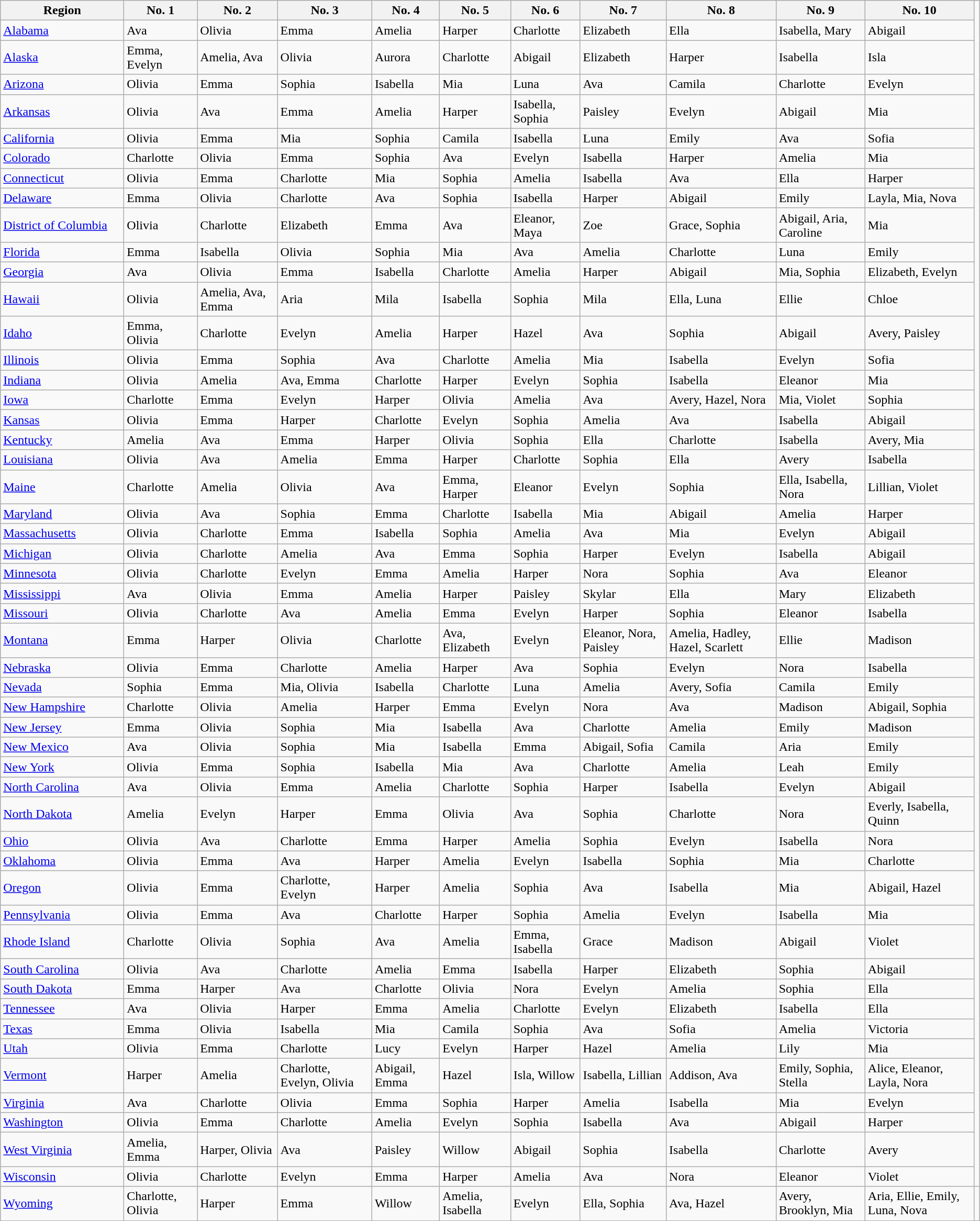<table class="wikitable sortable mw-collapsible" style="min-width:22em">
<tr>
<th width=150>Region</th>
<th>No. 1</th>
<th>No. 2</th>
<th>No. 3</th>
<th>No. 4</th>
<th>No. 5</th>
<th>No. 6</th>
<th>No. 7</th>
<th>No. 8</th>
<th>No. 9</th>
<th>No. 10</th>
</tr>
<tr>
<td><a href='#'>Alabama</a></td>
<td>Ava</td>
<td>Olivia</td>
<td>Emma</td>
<td>Amelia</td>
<td>Harper</td>
<td>Charlotte</td>
<td>Elizabeth</td>
<td>Ella</td>
<td>Isabella, Mary</td>
<td>Abigail</td>
</tr>
<tr>
<td><a href='#'>Alaska</a></td>
<td>Emma, Evelyn</td>
<td>Amelia, Ava</td>
<td>Olivia</td>
<td>Aurora</td>
<td>Charlotte</td>
<td>Abigail</td>
<td>Elizabeth</td>
<td>Harper</td>
<td>Isabella</td>
<td>Isla</td>
</tr>
<tr>
<td><a href='#'>Arizona</a></td>
<td>Olivia</td>
<td>Emma</td>
<td>Sophia</td>
<td>Isabella</td>
<td>Mia</td>
<td>Luna</td>
<td>Ava</td>
<td>Camila</td>
<td>Charlotte</td>
<td>Evelyn</td>
</tr>
<tr>
<td><a href='#'>Arkansas</a></td>
<td>Olivia</td>
<td>Ava</td>
<td>Emma</td>
<td>Amelia</td>
<td>Harper</td>
<td>Isabella, Sophia</td>
<td>Paisley</td>
<td>Evelyn</td>
<td>Abigail</td>
<td>Mia</td>
</tr>
<tr>
<td><a href='#'>California</a></td>
<td>Olivia</td>
<td>Emma</td>
<td>Mia</td>
<td>Sophia</td>
<td>Camila</td>
<td>Isabella</td>
<td>Luna</td>
<td>Emily</td>
<td>Ava</td>
<td>Sofia</td>
</tr>
<tr>
<td><a href='#'>Colorado</a></td>
<td>Charlotte</td>
<td>Olivia</td>
<td>Emma</td>
<td>Sophia</td>
<td>Ava</td>
<td>Evelyn</td>
<td>Isabella</td>
<td>Harper</td>
<td>Amelia</td>
<td>Mia</td>
</tr>
<tr>
<td><a href='#'>Connecticut</a></td>
<td>Olivia</td>
<td>Emma</td>
<td>Charlotte</td>
<td>Mia</td>
<td>Sophia</td>
<td>Amelia</td>
<td>Isabella</td>
<td>Ava</td>
<td>Ella</td>
<td>Harper</td>
</tr>
<tr>
<td><a href='#'>Delaware</a></td>
<td>Emma</td>
<td>Olivia</td>
<td>Charlotte</td>
<td>Ava</td>
<td>Sophia</td>
<td>Isabella</td>
<td>Harper</td>
<td>Abigail</td>
<td>Emily</td>
<td>Layla, Mia, Nova</td>
</tr>
<tr>
<td><a href='#'>District of Columbia</a></td>
<td>Olivia</td>
<td>Charlotte</td>
<td>Elizabeth</td>
<td>Emma</td>
<td>Ava</td>
<td>Eleanor, Maya</td>
<td>Zoe</td>
<td>Grace, Sophia</td>
<td>Abigail, Aria, Caroline</td>
<td>Mia</td>
</tr>
<tr>
<td><a href='#'>Florida</a></td>
<td>Emma</td>
<td>Isabella</td>
<td>Olivia</td>
<td>Sophia</td>
<td>Mia</td>
<td>Ava</td>
<td>Amelia</td>
<td>Charlotte</td>
<td>Luna</td>
<td>Emily</td>
</tr>
<tr>
<td><a href='#'>Georgia</a></td>
<td>Ava</td>
<td>Olivia</td>
<td>Emma</td>
<td>Isabella</td>
<td>Charlotte</td>
<td>Amelia</td>
<td>Harper</td>
<td>Abigail</td>
<td>Mia, Sophia</td>
<td>Elizabeth, Evelyn</td>
</tr>
<tr>
<td><a href='#'>Hawaii</a></td>
<td>Olivia</td>
<td>Amelia, Ava, Emma</td>
<td>Aria</td>
<td>Mila</td>
<td>Isabella</td>
<td>Sophia</td>
<td>Mila</td>
<td>Ella, Luna</td>
<td>Ellie</td>
<td>Chloe</td>
</tr>
<tr>
<td><a href='#'>Idaho</a></td>
<td>Emma, Olivia</td>
<td>Charlotte</td>
<td>Evelyn</td>
<td>Amelia</td>
<td>Harper</td>
<td>Hazel</td>
<td>Ava</td>
<td>Sophia</td>
<td>Abigail</td>
<td>Avery, Paisley</td>
</tr>
<tr>
<td><a href='#'>Illinois</a></td>
<td>Olivia</td>
<td>Emma</td>
<td>Sophia</td>
<td>Ava</td>
<td>Charlotte</td>
<td>Amelia</td>
<td>Mia</td>
<td>Isabella</td>
<td>Evelyn</td>
<td>Sofia</td>
</tr>
<tr>
<td><a href='#'>Indiana</a></td>
<td>Olivia</td>
<td>Amelia</td>
<td>Ava, Emma</td>
<td>Charlotte</td>
<td>Harper</td>
<td>Evelyn</td>
<td>Sophia</td>
<td>Isabella</td>
<td>Eleanor</td>
<td>Mia</td>
</tr>
<tr>
<td><a href='#'>Iowa</a></td>
<td>Charlotte</td>
<td>Emma</td>
<td>Evelyn</td>
<td>Harper</td>
<td>Olivia</td>
<td>Amelia</td>
<td>Ava</td>
<td>Avery, Hazel, Nora</td>
<td>Mia, Violet</td>
<td>Sophia</td>
</tr>
<tr>
<td><a href='#'>Kansas</a></td>
<td>Olivia</td>
<td>Emma</td>
<td>Harper</td>
<td>Charlotte</td>
<td>Evelyn</td>
<td>Sophia</td>
<td>Amelia</td>
<td>Ava</td>
<td>Isabella</td>
<td>Abigail</td>
</tr>
<tr>
<td><a href='#'>Kentucky</a></td>
<td>Amelia</td>
<td>Ava</td>
<td>Emma</td>
<td>Harper</td>
<td>Olivia</td>
<td>Sophia</td>
<td>Ella</td>
<td>Charlotte</td>
<td>Isabella</td>
<td>Avery, Mia</td>
</tr>
<tr>
<td><a href='#'>Louisiana</a></td>
<td>Olivia</td>
<td>Ava</td>
<td>Amelia</td>
<td>Emma</td>
<td>Harper</td>
<td>Charlotte</td>
<td>Sophia</td>
<td>Ella</td>
<td>Avery</td>
<td>Isabella</td>
</tr>
<tr>
<td><a href='#'>Maine</a></td>
<td>Charlotte</td>
<td>Amelia</td>
<td>Olivia</td>
<td>Ava</td>
<td>Emma, Harper</td>
<td>Eleanor</td>
<td>Evelyn</td>
<td>Sophia</td>
<td>Ella, Isabella, Nora</td>
<td>Lillian, Violet</td>
</tr>
<tr>
<td><a href='#'>Maryland</a></td>
<td>Olivia</td>
<td>Ava</td>
<td>Sophia</td>
<td>Emma</td>
<td>Charlotte</td>
<td>Isabella</td>
<td>Mia</td>
<td>Abigail</td>
<td>Amelia</td>
<td>Harper</td>
</tr>
<tr>
<td><a href='#'>Massachusetts</a></td>
<td>Olivia</td>
<td>Charlotte</td>
<td>Emma</td>
<td>Isabella</td>
<td>Sophia</td>
<td>Amelia</td>
<td>Ava</td>
<td>Mia</td>
<td>Evelyn</td>
<td>Abigail</td>
</tr>
<tr>
<td><a href='#'>Michigan</a></td>
<td>Olivia</td>
<td>Charlotte</td>
<td>Amelia</td>
<td>Ava</td>
<td>Emma</td>
<td>Sophia</td>
<td>Harper</td>
<td>Evelyn</td>
<td>Isabella</td>
<td>Abigail</td>
</tr>
<tr>
<td><a href='#'>Minnesota</a></td>
<td>Olivia</td>
<td>Charlotte</td>
<td>Evelyn</td>
<td>Emma</td>
<td>Amelia</td>
<td>Harper</td>
<td>Nora</td>
<td>Sophia</td>
<td>Ava</td>
<td>Eleanor</td>
</tr>
<tr>
<td><a href='#'>Mississippi</a></td>
<td>Ava</td>
<td>Olivia</td>
<td>Emma</td>
<td>Amelia</td>
<td>Harper</td>
<td>Paisley</td>
<td>Skylar</td>
<td>Ella</td>
<td>Mary</td>
<td>Elizabeth</td>
</tr>
<tr>
<td><a href='#'>Missouri</a></td>
<td>Olivia</td>
<td>Charlotte</td>
<td>Ava</td>
<td>Amelia</td>
<td>Emma</td>
<td>Evelyn</td>
<td>Harper</td>
<td>Sophia</td>
<td>Eleanor</td>
<td>Isabella</td>
</tr>
<tr>
<td><a href='#'>Montana</a></td>
<td>Emma</td>
<td>Harper</td>
<td>Olivia</td>
<td>Charlotte</td>
<td>Ava, Elizabeth</td>
<td>Evelyn</td>
<td>Eleanor, Nora, Paisley</td>
<td>Amelia, Hadley, Hazel, Scarlett</td>
<td>Ellie</td>
<td>Madison</td>
</tr>
<tr>
<td><a href='#'>Nebraska</a></td>
<td>Olivia</td>
<td>Emma</td>
<td>Charlotte</td>
<td>Amelia</td>
<td>Harper</td>
<td>Ava</td>
<td>Sophia</td>
<td>Evelyn</td>
<td>Nora</td>
<td>Isabella</td>
</tr>
<tr>
<td><a href='#'>Nevada</a></td>
<td>Sophia</td>
<td>Emma</td>
<td>Mia, Olivia</td>
<td>Isabella</td>
<td>Charlotte</td>
<td>Luna</td>
<td>Amelia</td>
<td>Avery, Sofia</td>
<td>Camila</td>
<td>Emily</td>
</tr>
<tr>
<td><a href='#'>New Hampshire</a></td>
<td>Charlotte</td>
<td>Olivia</td>
<td>Amelia</td>
<td>Harper</td>
<td>Emma</td>
<td>Evelyn</td>
<td>Nora</td>
<td>Ava</td>
<td>Madison</td>
<td>Abigail, Sophia</td>
</tr>
<tr>
<td><a href='#'>New Jersey</a></td>
<td>Emma</td>
<td>Olivia</td>
<td>Sophia</td>
<td>Mia</td>
<td>Isabella</td>
<td>Ava</td>
<td>Charlotte</td>
<td>Amelia</td>
<td>Emily</td>
<td>Madison</td>
</tr>
<tr>
<td><a href='#'>New Mexico</a></td>
<td>Ava</td>
<td>Olivia</td>
<td>Sophia</td>
<td>Mia</td>
<td>Isabella</td>
<td>Emma</td>
<td>Abigail, Sofia</td>
<td>Camila</td>
<td>Aria</td>
<td>Emily</td>
</tr>
<tr>
<td><a href='#'>New York</a></td>
<td>Olivia</td>
<td>Emma</td>
<td>Sophia</td>
<td>Isabella</td>
<td>Mia</td>
<td>Ava</td>
<td>Charlotte</td>
<td>Amelia</td>
<td>Leah</td>
<td>Emily</td>
</tr>
<tr>
<td><a href='#'>North Carolina</a></td>
<td>Ava</td>
<td>Olivia</td>
<td>Emma</td>
<td>Amelia</td>
<td>Charlotte</td>
<td>Sophia</td>
<td>Harper</td>
<td>Isabella</td>
<td>Evelyn</td>
<td>Abigail</td>
</tr>
<tr>
<td><a href='#'>North Dakota</a></td>
<td>Amelia</td>
<td>Evelyn</td>
<td>Harper</td>
<td>Emma</td>
<td>Olivia</td>
<td>Ava</td>
<td>Sophia</td>
<td>Charlotte</td>
<td>Nora</td>
<td>Everly, Isabella, Quinn</td>
</tr>
<tr>
<td><a href='#'>Ohio</a></td>
<td>Olivia</td>
<td>Ava</td>
<td>Charlotte</td>
<td>Emma</td>
<td>Harper</td>
<td>Amelia</td>
<td>Sophia</td>
<td>Evelyn</td>
<td>Isabella</td>
<td>Nora</td>
</tr>
<tr>
<td><a href='#'>Oklahoma</a></td>
<td>Olivia</td>
<td>Emma</td>
<td>Ava</td>
<td>Harper</td>
<td>Amelia</td>
<td>Evelyn</td>
<td>Isabella</td>
<td>Sophia</td>
<td>Mia</td>
<td>Charlotte</td>
</tr>
<tr>
<td><a href='#'>Oregon</a></td>
<td>Olivia</td>
<td>Emma</td>
<td>Charlotte, Evelyn</td>
<td>Harper</td>
<td>Amelia</td>
<td>Sophia</td>
<td>Ava</td>
<td>Isabella</td>
<td>Mia</td>
<td>Abigail, Hazel</td>
</tr>
<tr>
<td><a href='#'>Pennsylvania</a></td>
<td>Olivia</td>
<td>Emma</td>
<td>Ava</td>
<td>Charlotte</td>
<td>Harper</td>
<td>Sophia</td>
<td>Amelia</td>
<td>Evelyn</td>
<td>Isabella</td>
<td>Mia</td>
</tr>
<tr>
<td><a href='#'>Rhode Island</a></td>
<td>Charlotte</td>
<td>Olivia</td>
<td>Sophia</td>
<td>Ava</td>
<td>Amelia</td>
<td>Emma, Isabella</td>
<td>Grace</td>
<td>Madison</td>
<td>Abigail</td>
<td>Violet</td>
</tr>
<tr>
<td><a href='#'>South Carolina</a></td>
<td>Olivia</td>
<td>Ava</td>
<td>Charlotte</td>
<td>Amelia</td>
<td>Emma</td>
<td>Isabella</td>
<td>Harper</td>
<td>Elizabeth</td>
<td>Sophia</td>
<td>Abigail</td>
</tr>
<tr>
<td><a href='#'>South Dakota</a></td>
<td>Emma</td>
<td>Harper</td>
<td>Ava</td>
<td>Charlotte</td>
<td>Olivia</td>
<td>Nora</td>
<td>Evelyn</td>
<td>Amelia</td>
<td>Sophia</td>
<td>Ella</td>
</tr>
<tr>
<td><a href='#'>Tennessee</a></td>
<td>Ava</td>
<td>Olivia</td>
<td>Harper</td>
<td>Emma</td>
<td>Amelia</td>
<td>Charlotte</td>
<td>Evelyn</td>
<td>Elizabeth</td>
<td>Isabella</td>
<td>Ella</td>
</tr>
<tr>
<td><a href='#'>Texas</a></td>
<td>Emma</td>
<td>Olivia</td>
<td>Isabella</td>
<td>Mia</td>
<td>Camila</td>
<td>Sophia</td>
<td>Ava</td>
<td>Sofia</td>
<td>Amelia</td>
<td>Victoria</td>
</tr>
<tr>
<td><a href='#'>Utah</a></td>
<td>Olivia</td>
<td>Emma</td>
<td>Charlotte</td>
<td>Lucy</td>
<td>Evelyn</td>
<td>Harper</td>
<td>Hazel</td>
<td>Amelia</td>
<td>Lily</td>
<td>Mia</td>
</tr>
<tr>
<td><a href='#'>Vermont</a></td>
<td>Harper</td>
<td>Amelia</td>
<td>Charlotte, Evelyn, Olivia</td>
<td>Abigail, Emma</td>
<td>Hazel</td>
<td>Isla, Willow</td>
<td>Isabella, Lillian</td>
<td>Addison, Ava</td>
<td>Emily, Sophia, Stella</td>
<td>Alice, Eleanor, Layla, Nora</td>
</tr>
<tr>
<td><a href='#'>Virginia</a></td>
<td>Ava</td>
<td>Charlotte</td>
<td>Olivia</td>
<td>Emma</td>
<td>Sophia</td>
<td>Harper</td>
<td>Amelia</td>
<td>Isabella</td>
<td>Mia</td>
<td>Evelyn</td>
</tr>
<tr>
<td><a href='#'>Washington</a></td>
<td>Olivia</td>
<td>Emma</td>
<td>Charlotte</td>
<td>Amelia</td>
<td>Evelyn</td>
<td>Sophia</td>
<td>Isabella</td>
<td>Ava</td>
<td>Abigail</td>
<td>Harper</td>
</tr>
<tr>
<td><a href='#'>West Virginia</a></td>
<td>Amelia, Emma</td>
<td>Harper, Olivia</td>
<td>Ava</td>
<td>Paisley</td>
<td>Willow</td>
<td>Abigail</td>
<td>Sophia</td>
<td>Isabella</td>
<td>Charlotte</td>
<td>Avery</td>
</tr>
<tr>
<td><a href='#'>Wisconsin</a></td>
<td>Olivia</td>
<td>Charlotte</td>
<td>Evelyn</td>
<td>Emma</td>
<td>Harper</td>
<td>Amelia</td>
<td>Ava</td>
<td>Nora</td>
<td>Eleanor</td>
<td>Violet</td>
</tr>
<tr>
<td><a href='#'>Wyoming</a></td>
<td>Charlotte, Olivia</td>
<td>Harper</td>
<td>Emma</td>
<td>Willow</td>
<td>Amelia, Isabella</td>
<td>Evelyn</td>
<td>Ella, Sophia</td>
<td>Ava, Hazel</td>
<td>Avery, Brooklyn, Mia</td>
<td>Aria, Ellie, Emily, Luna, Nova</td>
<td></td>
</tr>
<tr>
</tr>
</table>
